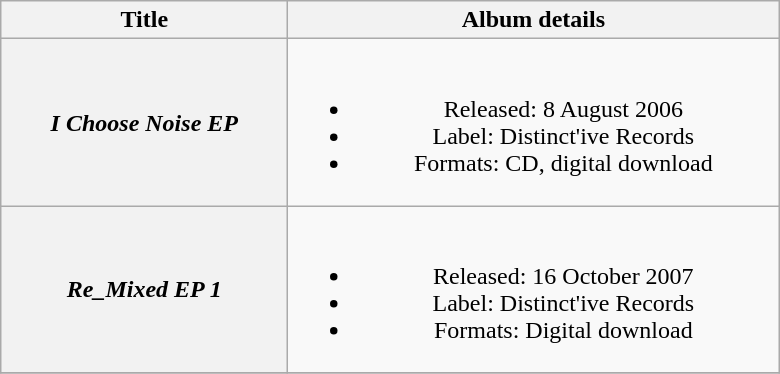<table class="wikitable plainrowheaders" style="text-align:center;">
<tr>
<th scope="col" rowspan="1" style="width:11.5em;">Title</th>
<th scope="col" rowspan="1" style="width:20em;">Album details</th>
</tr>
<tr>
<th scope="row"><em>I Choose Noise EP</em></th>
<td><br><ul><li>Released: 8 August 2006</li><li>Label: Distinct'ive Records</li><li>Formats: CD, digital download</li></ul></td>
</tr>
<tr>
<th scope="row"><em>Re_Mixed EP 1</em></th>
<td><br><ul><li>Released: 16 October 2007</li><li>Label: Distinct'ive Records</li><li>Formats: Digital download</li></ul></td>
</tr>
<tr>
</tr>
</table>
